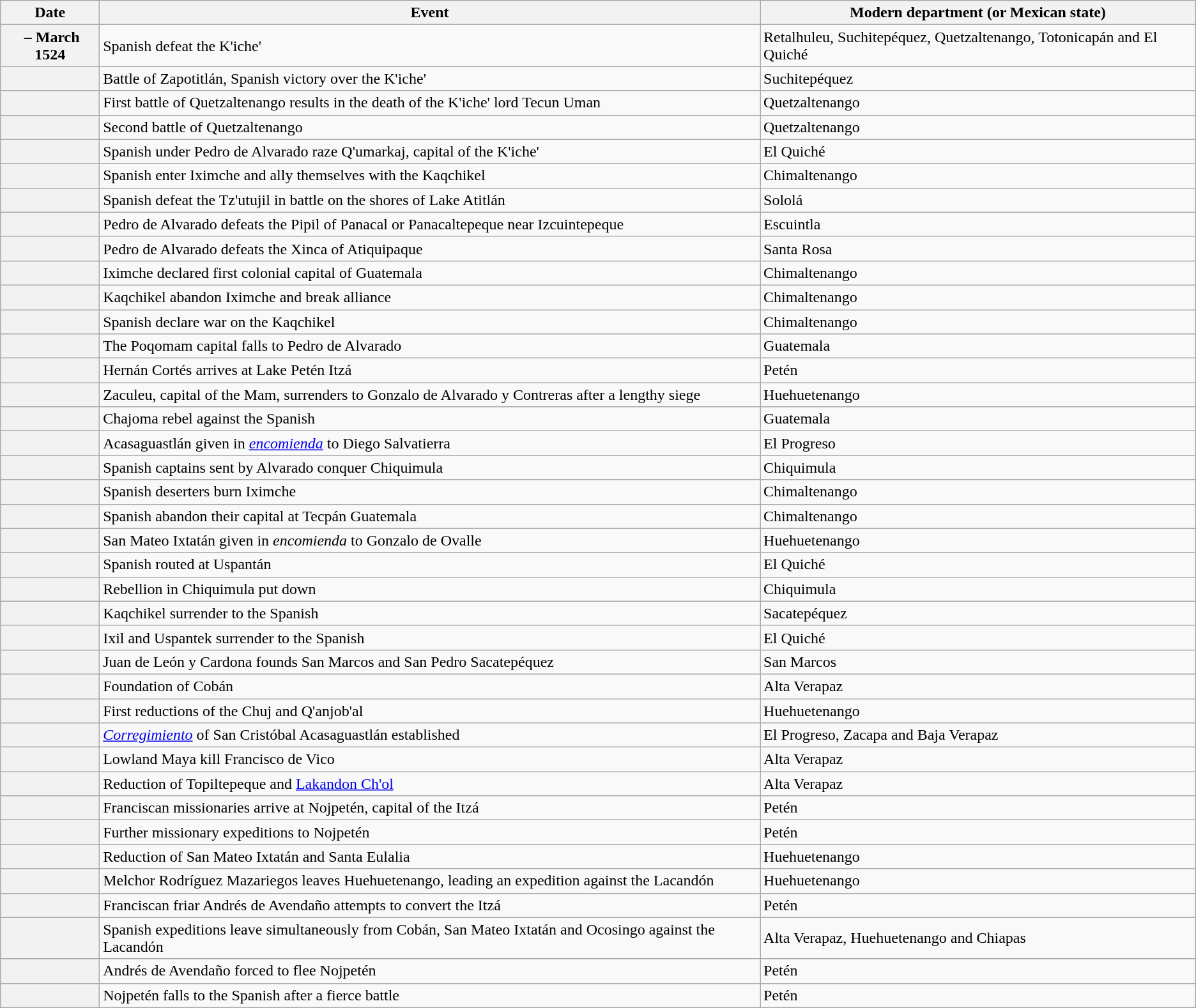<table class="wikitable plainrowheaders collapsible sortable" style="margin: 0.5em;">
<tr>
<th scope="col">Date</th>
<th scope="col">Event</th>
<th scope="col">Modern department (or Mexican state)</th>
</tr>
<tr>
<th scope="row"> – March 1524</th>
<td>Spanish defeat the K'iche'</td>
<td>Retalhuleu, Suchitepéquez, Quetzaltenango, Totonicapán and El Quiché</td>
</tr>
<tr>
<th scope="row"></th>
<td>Battle of Zapotitlán, Spanish victory over the K'iche'</td>
<td>Suchitepéquez</td>
</tr>
<tr>
<th scope="row"></th>
<td>First battle of Quetzaltenango results in the death of the K'iche' lord Tecun Uman</td>
<td>Quetzaltenango</td>
</tr>
<tr>
<th scope="row"></th>
<td>Second battle of Quetzaltenango</td>
<td>Quetzaltenango</td>
</tr>
<tr>
<th scope="row"></th>
<td>Spanish under Pedro de Alvarado raze Q'umarkaj, capital of the K'iche'</td>
<td>El Quiché</td>
</tr>
<tr>
<th scope="row"></th>
<td>Spanish enter Iximche and ally themselves with the Kaqchikel</td>
<td>Chimaltenango</td>
</tr>
<tr>
<th scope="row"></th>
<td>Spanish defeat the Tz'utujil in battle on the shores of Lake Atitlán</td>
<td>Sololá</td>
</tr>
<tr>
<th scope="row"></th>
<td>Pedro de Alvarado defeats the Pipil of Panacal or Panacaltepeque near Izcuintepeque</td>
<td>Escuintla</td>
</tr>
<tr>
<th scope="row"></th>
<td>Pedro de Alvarado defeats the Xinca of Atiquipaque</td>
<td>Santa Rosa</td>
</tr>
<tr>
<th scope="row"></th>
<td>Iximche declared first colonial capital of Guatemala</td>
<td>Chimaltenango</td>
</tr>
<tr>
<th scope="row"></th>
<td>Kaqchikel abandon Iximche and break alliance</td>
<td>Chimaltenango</td>
</tr>
<tr>
<th scope="row"></th>
<td>Spanish declare war on the Kaqchikel</td>
<td>Chimaltenango</td>
</tr>
<tr>
<th scope="row"></th>
<td>The Poqomam capital falls to Pedro de Alvarado</td>
<td>Guatemala</td>
</tr>
<tr>
<th scope="row"></th>
<td>Hernán Cortés arrives at Lake Petén Itzá</td>
<td>Petén</td>
</tr>
<tr>
<th scope="row"></th>
<td>Zaculeu, capital of the Mam, surrenders to Gonzalo de Alvarado y Contreras after a lengthy siege</td>
<td>Huehuetenango</td>
</tr>
<tr>
<th scope="row"></th>
<td>Chajoma rebel against the Spanish</td>
<td>Guatemala</td>
</tr>
<tr>
<th scope="row"></th>
<td>Acasaguastlán given in <em><a href='#'>encomienda</a></em> to Diego Salvatierra</td>
<td>El Progreso</td>
</tr>
<tr>
<th scope="row"></th>
<td>Spanish captains sent by Alvarado conquer Chiquimula</td>
<td>Chiquimula</td>
</tr>
<tr>
<th scope="row"></th>
<td>Spanish deserters burn Iximche</td>
<td>Chimaltenango</td>
</tr>
<tr>
<th scope="row"></th>
<td>Spanish abandon their capital at Tecpán Guatemala</td>
<td>Chimaltenango</td>
</tr>
<tr>
<th scope="row"></th>
<td>San Mateo Ixtatán given in <em>encomienda</em> to Gonzalo de Ovalle</td>
<td>Huehuetenango</td>
</tr>
<tr>
<th scope="row"></th>
<td>Spanish routed at Uspantán</td>
<td>El Quiché</td>
</tr>
<tr>
<th scope="row"></th>
<td>Rebellion in Chiquimula put down</td>
<td>Chiquimula</td>
</tr>
<tr>
<th scope="row"></th>
<td>Kaqchikel surrender to the Spanish</td>
<td>Sacatepéquez</td>
</tr>
<tr>
<th scope="row"></th>
<td>Ixil and Uspantek surrender to the Spanish</td>
<td>El Quiché</td>
</tr>
<tr>
<th scope="row"></th>
<td>Juan de León y Cardona founds San Marcos and San Pedro Sacatepéquez</td>
<td>San Marcos</td>
</tr>
<tr>
<th scope="row"></th>
<td>Foundation of Cobán</td>
<td>Alta Verapaz</td>
</tr>
<tr>
<th scope="row"></th>
<td>First reductions of the Chuj and Q'anjob'al</td>
<td>Huehuetenango</td>
</tr>
<tr>
<th scope="row"></th>
<td><em><a href='#'>Corregimiento</a></em> of San Cristóbal Acasaguastlán established</td>
<td>El Progreso, Zacapa and Baja Verapaz</td>
</tr>
<tr>
<th scope="row"></th>
<td>Lowland Maya kill Francisco de Vico</td>
<td>Alta Verapaz</td>
</tr>
<tr>
<th scope="row"></th>
<td>Reduction of Topiltepeque and <a href='#'>Lakandon Ch'ol</a></td>
<td>Alta Verapaz</td>
</tr>
<tr>
<th scope="row"></th>
<td>Franciscan missionaries arrive at Nojpetén, capital of the Itzá</td>
<td>Petén</td>
</tr>
<tr>
<th scope="row"></th>
<td>Further missionary expeditions to Nojpetén</td>
<td>Petén</td>
</tr>
<tr>
<th scope="row"></th>
<td>Reduction of San Mateo Ixtatán and Santa Eulalia</td>
<td>Huehuetenango</td>
</tr>
<tr>
<th scope="row"></th>
<td>Melchor Rodríguez Mazariegos leaves Huehuetenango, leading an expedition against the Lacandón</td>
<td>Huehuetenango</td>
</tr>
<tr>
<th scope="row"></th>
<td>Franciscan friar Andrés de Avendaño attempts to convert the Itzá</td>
<td>Petén</td>
</tr>
<tr>
<th scope="row"></th>
<td>Spanish expeditions leave simultaneously from Cobán, San Mateo Ixtatán and Ocosingo against the Lacandón</td>
<td>Alta Verapaz, Huehuetenango and Chiapas</td>
</tr>
<tr>
<th scope="row"></th>
<td>Andrés de Avendaño forced to flee Nojpetén</td>
<td>Petén</td>
</tr>
<tr>
<th scope="row"></th>
<td>Nojpetén falls to the Spanish after a fierce battle</td>
<td>Petén</td>
</tr>
</table>
